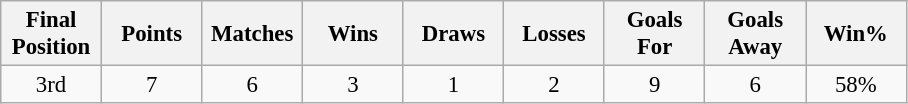<table class="wikitable" style="font-size: 95%; text-align: center;">
<tr>
<th width=60>Final Position</th>
<th width=60>Points</th>
<th width=60>Matches</th>
<th width=60>Wins</th>
<th width=60>Draws</th>
<th width=60>Losses</th>
<th width=60>Goals For</th>
<th width=60>Goals Away</th>
<th width=60>Win%</th>
</tr>
<tr>
<td>3rd</td>
<td>7</td>
<td>6</td>
<td>3</td>
<td>1</td>
<td>2</td>
<td>9</td>
<td>6</td>
<td>58%</td>
</tr>
</table>
